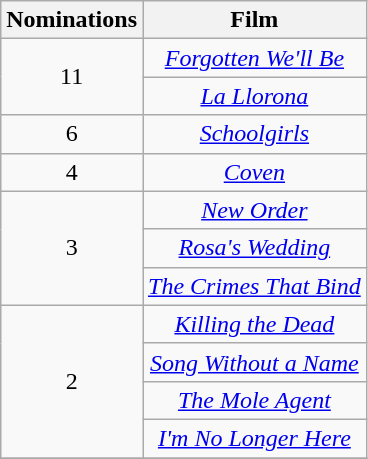<table class="wikitable" style="text-align:center;">
<tr>
<th scope="col" width="55">Nominations</th>
<th scope="col" align="center">Film</th>
</tr>
<tr>
<td rowspan="2" style="text-align:center">11</td>
<td><em><a href='#'>Forgotten We'll Be</a></em></td>
</tr>
<tr>
<td><em><a href='#'>La Llorona</a></em></td>
</tr>
<tr>
<td style="text-align:center">6</td>
<td><em><a href='#'>Schoolgirls</a></em></td>
</tr>
<tr>
<td style="text-align:center">4</td>
<td><em><a href='#'>Coven</a></em></td>
</tr>
<tr>
<td rowspan="3" style="text-align:center">3</td>
<td><em><a href='#'>New Order</a></em></td>
</tr>
<tr>
<td><em><a href='#'>Rosa's Wedding</a></em></td>
</tr>
<tr>
<td><em><a href='#'>The Crimes That Bind</a></em></td>
</tr>
<tr>
<td rowspan="4" style="text-align:center">2</td>
<td><em><a href='#'>Killing the Dead</a></em></td>
</tr>
<tr>
<td><em><a href='#'>Song Without a Name</a></em></td>
</tr>
<tr>
<td><em><a href='#'>The Mole Agent</a></em></td>
</tr>
<tr>
<td><em><a href='#'>I'm No Longer Here</a></em></td>
</tr>
<tr>
</tr>
</table>
